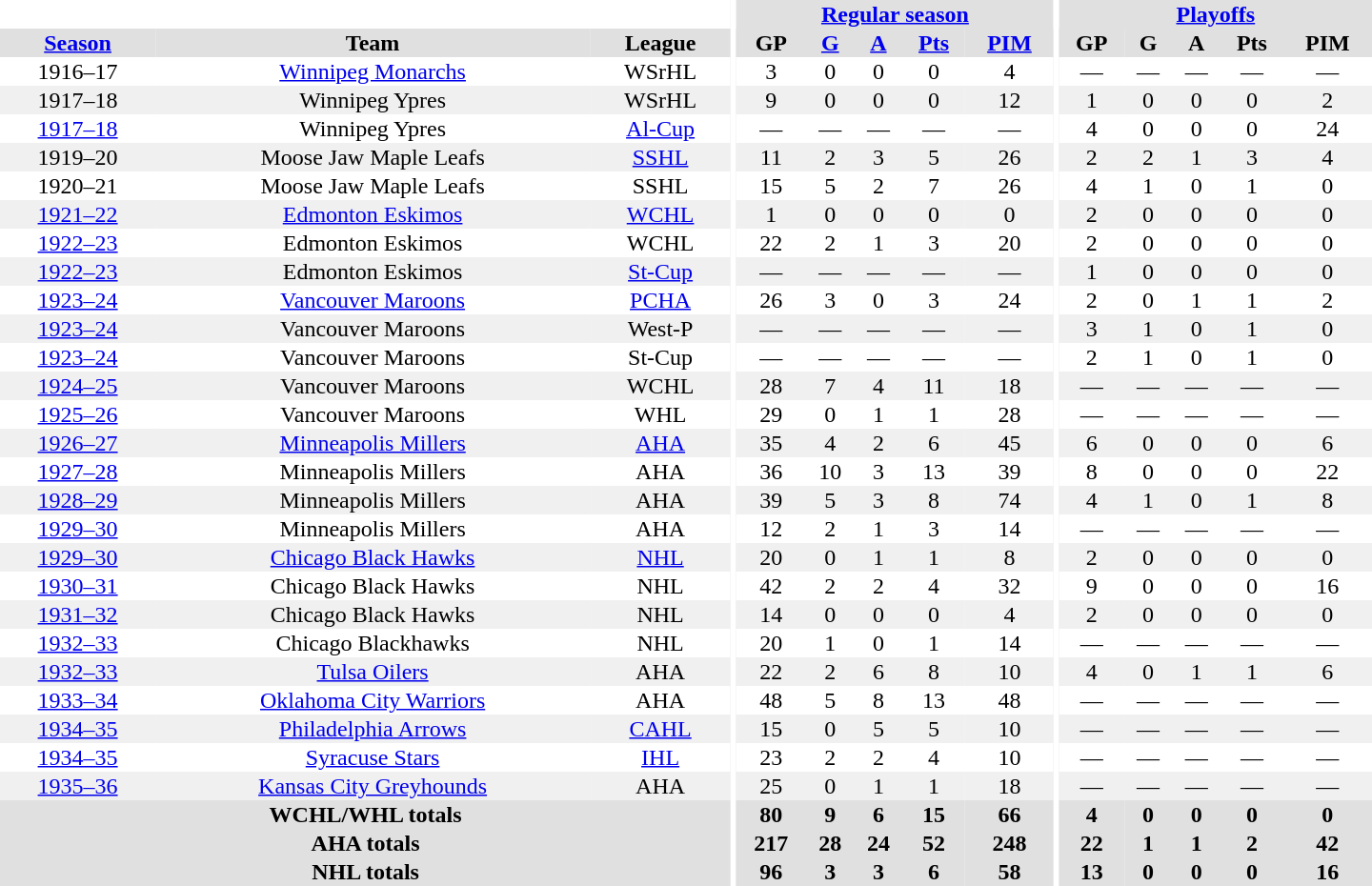<table border="0" cellpadding="1" cellspacing="0" style="text-align:center; width:60em">
<tr bgcolor="#e0e0e0">
<th colspan="3" bgcolor="#ffffff"></th>
<th rowspan="100" bgcolor="#ffffff"></th>
<th colspan="5"><a href='#'>Regular season</a></th>
<th rowspan="100" bgcolor="#ffffff"></th>
<th colspan="5"><a href='#'>Playoffs</a></th>
</tr>
<tr bgcolor="#e0e0e0">
<th><a href='#'>Season</a></th>
<th>Team</th>
<th>League</th>
<th>GP</th>
<th><a href='#'>G</a></th>
<th><a href='#'>A</a></th>
<th><a href='#'>Pts</a></th>
<th><a href='#'>PIM</a></th>
<th>GP</th>
<th>G</th>
<th>A</th>
<th>Pts</th>
<th>PIM</th>
</tr>
<tr>
<td>1916–17</td>
<td><a href='#'>Winnipeg Monarchs</a></td>
<td>WSrHL</td>
<td>3</td>
<td>0</td>
<td>0</td>
<td>0</td>
<td>4</td>
<td>—</td>
<td>—</td>
<td>—</td>
<td>—</td>
<td>—</td>
</tr>
<tr bgcolor="#f0f0f0">
<td>1917–18</td>
<td>Winnipeg Ypres</td>
<td>WSrHL</td>
<td>9</td>
<td>0</td>
<td>0</td>
<td>0</td>
<td>12</td>
<td>1</td>
<td>0</td>
<td>0</td>
<td>0</td>
<td>2</td>
</tr>
<tr>
<td><a href='#'>1917–18</a></td>
<td>Winnipeg Ypres</td>
<td><a href='#'>Al-Cup</a></td>
<td>—</td>
<td>—</td>
<td>—</td>
<td>—</td>
<td>—</td>
<td>4</td>
<td>0</td>
<td>0</td>
<td>0</td>
<td>24</td>
</tr>
<tr bgcolor="#f0f0f0">
<td>1919–20</td>
<td>Moose Jaw Maple Leafs</td>
<td><a href='#'>SSHL</a></td>
<td>11</td>
<td>2</td>
<td>3</td>
<td>5</td>
<td>26</td>
<td>2</td>
<td>2</td>
<td>1</td>
<td>3</td>
<td>4</td>
</tr>
<tr>
<td>1920–21</td>
<td>Moose Jaw Maple Leafs</td>
<td>SSHL</td>
<td>15</td>
<td>5</td>
<td>2</td>
<td>7</td>
<td>26</td>
<td>4</td>
<td>1</td>
<td>0</td>
<td>1</td>
<td>0</td>
</tr>
<tr bgcolor="#f0f0f0">
<td><a href='#'>1921–22</a></td>
<td><a href='#'>Edmonton Eskimos</a></td>
<td><a href='#'>WCHL</a></td>
<td>1</td>
<td>0</td>
<td>0</td>
<td>0</td>
<td>0</td>
<td>2</td>
<td>0</td>
<td>0</td>
<td>0</td>
<td>0</td>
</tr>
<tr>
<td><a href='#'>1922–23</a></td>
<td>Edmonton Eskimos</td>
<td>WCHL</td>
<td>22</td>
<td>2</td>
<td>1</td>
<td>3</td>
<td>20</td>
<td>2</td>
<td>0</td>
<td>0</td>
<td>0</td>
<td>0</td>
</tr>
<tr bgcolor="#f0f0f0">
<td><a href='#'>1922–23</a></td>
<td>Edmonton Eskimos</td>
<td><a href='#'>St-Cup</a></td>
<td>—</td>
<td>—</td>
<td>—</td>
<td>—</td>
<td>—</td>
<td>1</td>
<td>0</td>
<td>0</td>
<td>0</td>
<td>0</td>
</tr>
<tr>
<td><a href='#'>1923–24</a></td>
<td><a href='#'>Vancouver Maroons</a></td>
<td><a href='#'>PCHA</a></td>
<td>26</td>
<td>3</td>
<td>0</td>
<td>3</td>
<td>24</td>
<td>2</td>
<td>0</td>
<td>1</td>
<td>1</td>
<td>2</td>
</tr>
<tr bgcolor="#f0f0f0">
<td><a href='#'>1923–24</a></td>
<td>Vancouver Maroons</td>
<td>West-P</td>
<td>—</td>
<td>—</td>
<td>—</td>
<td>—</td>
<td>—</td>
<td>3</td>
<td>1</td>
<td>0</td>
<td>1</td>
<td>0</td>
</tr>
<tr>
<td><a href='#'>1923–24</a></td>
<td>Vancouver Maroons</td>
<td>St-Cup</td>
<td>—</td>
<td>—</td>
<td>—</td>
<td>—</td>
<td>—</td>
<td>2</td>
<td>1</td>
<td>0</td>
<td>1</td>
<td>0</td>
</tr>
<tr bgcolor="#f0f0f0">
<td><a href='#'>1924–25</a></td>
<td>Vancouver Maroons</td>
<td>WCHL</td>
<td>28</td>
<td>7</td>
<td>4</td>
<td>11</td>
<td>18</td>
<td>—</td>
<td>—</td>
<td>—</td>
<td>—</td>
<td>—</td>
</tr>
<tr>
<td><a href='#'>1925–26</a></td>
<td>Vancouver Maroons</td>
<td>WHL</td>
<td>29</td>
<td>0</td>
<td>1</td>
<td>1</td>
<td>28</td>
<td>—</td>
<td>—</td>
<td>—</td>
<td>—</td>
<td>—</td>
</tr>
<tr bgcolor="#f0f0f0">
<td><a href='#'>1926–27</a></td>
<td><a href='#'>Minneapolis Millers</a></td>
<td><a href='#'>AHA</a></td>
<td>35</td>
<td>4</td>
<td>2</td>
<td>6</td>
<td>45</td>
<td>6</td>
<td>0</td>
<td>0</td>
<td>0</td>
<td>6</td>
</tr>
<tr>
<td><a href='#'>1927–28</a></td>
<td>Minneapolis Millers</td>
<td>AHA</td>
<td>36</td>
<td>10</td>
<td>3</td>
<td>13</td>
<td>39</td>
<td>8</td>
<td>0</td>
<td>0</td>
<td>0</td>
<td>22</td>
</tr>
<tr bgcolor="#f0f0f0">
<td><a href='#'>1928–29</a></td>
<td>Minneapolis Millers</td>
<td>AHA</td>
<td>39</td>
<td>5</td>
<td>3</td>
<td>8</td>
<td>74</td>
<td>4</td>
<td>1</td>
<td>0</td>
<td>1</td>
<td>8</td>
</tr>
<tr>
<td><a href='#'>1929–30</a></td>
<td>Minneapolis Millers</td>
<td>AHA</td>
<td>12</td>
<td>2</td>
<td>1</td>
<td>3</td>
<td>14</td>
<td>—</td>
<td>—</td>
<td>—</td>
<td>—</td>
<td>—</td>
</tr>
<tr bgcolor="#f0f0f0">
<td><a href='#'>1929–30</a></td>
<td><a href='#'>Chicago Black Hawks</a></td>
<td><a href='#'>NHL</a></td>
<td>20</td>
<td>0</td>
<td>1</td>
<td>1</td>
<td>8</td>
<td>2</td>
<td>0</td>
<td>0</td>
<td>0</td>
<td>0</td>
</tr>
<tr>
<td><a href='#'>1930–31</a></td>
<td>Chicago Black Hawks</td>
<td>NHL</td>
<td>42</td>
<td>2</td>
<td>2</td>
<td>4</td>
<td>32</td>
<td>9</td>
<td>0</td>
<td>0</td>
<td>0</td>
<td>16</td>
</tr>
<tr bgcolor="#f0f0f0">
<td><a href='#'>1931–32</a></td>
<td>Chicago Black Hawks</td>
<td>NHL</td>
<td>14</td>
<td>0</td>
<td>0</td>
<td>0</td>
<td>4</td>
<td>2</td>
<td>0</td>
<td>0</td>
<td>0</td>
<td>0</td>
</tr>
<tr>
<td><a href='#'>1932–33</a></td>
<td>Chicago Blackhawks</td>
<td>NHL</td>
<td>20</td>
<td>1</td>
<td>0</td>
<td>1</td>
<td>14</td>
<td>—</td>
<td>—</td>
<td>—</td>
<td>—</td>
<td>—</td>
</tr>
<tr bgcolor="#f0f0f0">
<td><a href='#'>1932–33</a></td>
<td><a href='#'>Tulsa Oilers</a></td>
<td>AHA</td>
<td>22</td>
<td>2</td>
<td>6</td>
<td>8</td>
<td>10</td>
<td>4</td>
<td>0</td>
<td>1</td>
<td>1</td>
<td>6</td>
</tr>
<tr>
<td><a href='#'>1933–34</a></td>
<td><a href='#'>Oklahoma City Warriors</a></td>
<td>AHA</td>
<td>48</td>
<td>5</td>
<td>8</td>
<td>13</td>
<td>48</td>
<td>—</td>
<td>—</td>
<td>—</td>
<td>—</td>
<td>—</td>
</tr>
<tr bgcolor="#f0f0f0">
<td><a href='#'>1934–35</a></td>
<td><a href='#'>Philadelphia Arrows</a></td>
<td><a href='#'>CAHL</a></td>
<td>15</td>
<td>0</td>
<td>5</td>
<td>5</td>
<td>10</td>
<td>—</td>
<td>—</td>
<td>—</td>
<td>—</td>
<td>—</td>
</tr>
<tr>
<td><a href='#'>1934–35</a></td>
<td><a href='#'>Syracuse Stars</a></td>
<td><a href='#'>IHL</a></td>
<td>23</td>
<td>2</td>
<td>2</td>
<td>4</td>
<td>10</td>
<td>—</td>
<td>—</td>
<td>—</td>
<td>—</td>
<td>—</td>
</tr>
<tr bgcolor="#f0f0f0">
<td><a href='#'>1935–36</a></td>
<td><a href='#'>Kansas City Greyhounds</a></td>
<td>AHA</td>
<td>25</td>
<td>0</td>
<td>1</td>
<td>1</td>
<td>18</td>
<td>—</td>
<td>—</td>
<td>—</td>
<td>—</td>
<td>—</td>
</tr>
<tr bgcolor="#e0e0e0">
<th colspan="3">WCHL/WHL totals</th>
<th>80</th>
<th>9</th>
<th>6</th>
<th>15</th>
<th>66</th>
<th>4</th>
<th>0</th>
<th>0</th>
<th>0</th>
<th>0</th>
</tr>
<tr bgcolor="#e0e0e0">
<th colspan="3">AHA totals</th>
<th>217</th>
<th>28</th>
<th>24</th>
<th>52</th>
<th>248</th>
<th>22</th>
<th>1</th>
<th>1</th>
<th>2</th>
<th>42</th>
</tr>
<tr bgcolor="#e0e0e0">
<th colspan="3">NHL totals</th>
<th>96</th>
<th>3</th>
<th>3</th>
<th>6</th>
<th>58</th>
<th>13</th>
<th>0</th>
<th>0</th>
<th>0</th>
<th>16</th>
</tr>
</table>
